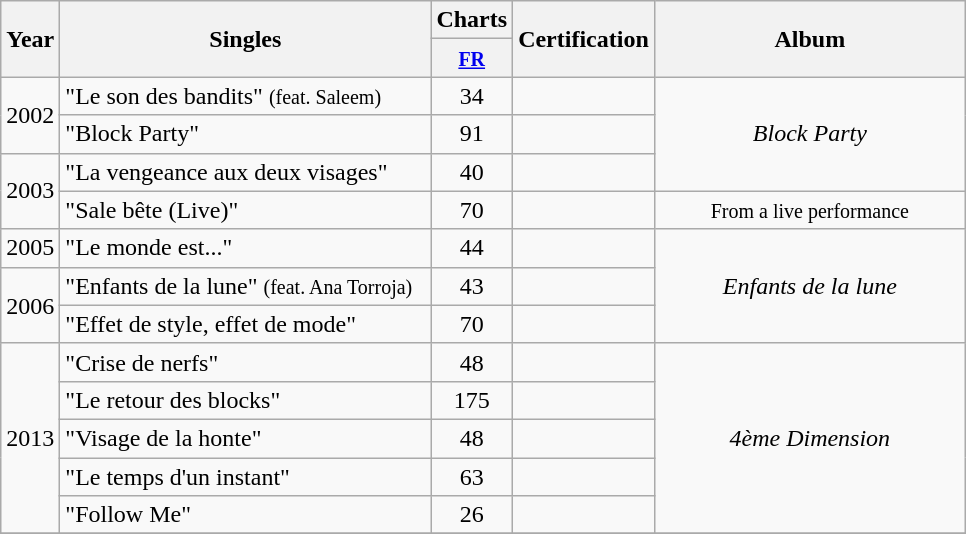<table class="wikitable">
<tr>
<th align="center" rowspan="2" width="10">Year</th>
<th align="center" rowspan="2" width="240">Singles</th>
<th align="center" colspan="1">Charts</th>
<th align="center" rowspan="2" width="40">Certification</th>
<th align="center" rowspan="2" width="200">Album</th>
</tr>
<tr>
<th width="20"><small><a href='#'>FR</a><br></small></th>
</tr>
<tr>
<td align="center" rowspan="2">2002</td>
<td>"Le son des bandits" <small>(feat. Saleem)</small></td>
<td align="center">34</td>
<td></td>
<td align="center" rowspan="3"><em>Block Party</em></td>
</tr>
<tr>
<td>"Block Party"</td>
<td align="center">91</td>
<td></td>
</tr>
<tr>
<td align="center" rowspan="2">2003</td>
<td>"La vengeance aux deux visages"</td>
<td align="center">40</td>
<td></td>
</tr>
<tr>
<td>"Sale bête (Live)"</td>
<td align="center">70</td>
<td></td>
<td style="text-align: center;"><small>From a live performance</small></td>
</tr>
<tr>
<td align="center" rowspan="1">2005</td>
<td>"Le monde est..."</td>
<td align="center">44</td>
<td></td>
<td align="center" rowspan="3"><em>Enfants de la lune</em></td>
</tr>
<tr>
<td align="center" rowspan="2">2006</td>
<td>"Enfants de la lune" <small>(feat. Ana Torroja)</small></td>
<td align="center">43</td>
<td></td>
</tr>
<tr>
<td>"Effet de style, effet de mode"</td>
<td align="center">70</td>
<td></td>
</tr>
<tr>
<td align="center" rowspan="5">2013</td>
<td>"Crise de nerfs"</td>
<td align="center">48</td>
<td></td>
<td align="center" rowspan="5"><em>4ème Dimension</em></td>
</tr>
<tr>
<td>"Le retour des blocks"</td>
<td align="center">175</td>
<td></td>
</tr>
<tr>
<td>"Visage de la honte"</td>
<td align="center">48</td>
<td></td>
</tr>
<tr>
<td>"Le temps d'un instant"</td>
<td align="center">63</td>
<td></td>
</tr>
<tr>
<td>"Follow Me"</td>
<td align="center">26</td>
<td></td>
</tr>
<tr>
</tr>
</table>
